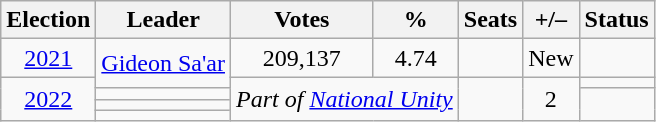<table class=wikitable style=text-align:center>
<tr>
<th>Election</th>
<th>Leader</th>
<th>Votes</th>
<th>%</th>
<th>Seats</th>
<th>+/–</th>
<th>Status</th>
</tr>
<tr>
<td><a href='#'>2021</a></td>
<td align=left rowspan=2 rowspan=13><a href='#'>Gideon Sa'ar</a></td>
<td>209,137</td>
<td>4.74</td>
<td></td>
<td>New</td>
<td></td>
</tr>
<tr>
<td rowspan=4><a href='#'>2022</a></td>
<td colspan=2 rowspan=4><em>Part of <a href='#'>National Unity</a></em></td>
<td rowspan=4></td>
<td rowspan=4> 2</td>
<td></td>
</tr>
<tr>
<td></td>
</tr>
<tr>
<td></td>
</tr>
<tr>
<td></td>
</tr>
</table>
